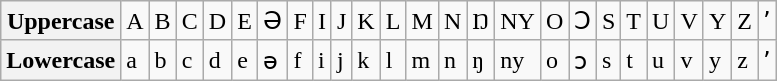<table class="wikitable">
<tr>
<th>Uppercase</th>
<td>A</td>
<td>B</td>
<td>C</td>
<td>D</td>
<td>E</td>
<td>Ə</td>
<td>F</td>
<td>I</td>
<td>J</td>
<td>K</td>
<td>L</td>
<td>M</td>
<td>N</td>
<td>Ŋ</td>
<td>NY</td>
<td>O</td>
<td>Ɔ</td>
<td>S</td>
<td>T</td>
<td>U</td>
<td>V</td>
<td>Y</td>
<td>Z</td>
<td>ʼ</td>
</tr>
<tr>
<th>Lowercase</th>
<td>a</td>
<td>b</td>
<td>c</td>
<td>d</td>
<td>e</td>
<td>ə</td>
<td>f</td>
<td>i</td>
<td>j</td>
<td>k</td>
<td>l</td>
<td>m</td>
<td>n</td>
<td>ŋ</td>
<td>ny</td>
<td>o</td>
<td>ɔ</td>
<td>s</td>
<td>t</td>
<td>u</td>
<td>v</td>
<td>y</td>
<td>z</td>
<td>ʼ</td>
</tr>
</table>
